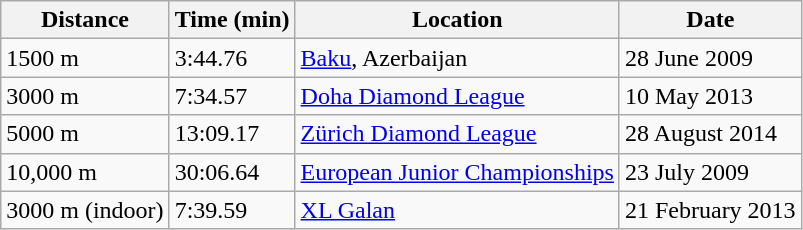<table class=wikitable>
<tr>
<th>Distance</th>
<th>Time (min)</th>
<th>Location</th>
<th>Date</th>
</tr>
<tr>
<td>1500 m</td>
<td>3:44.76</td>
<td><a href='#'>Baku</a>, Azerbaijan</td>
<td>28 June 2009</td>
</tr>
<tr>
<td>3000 m</td>
<td>7:34.57</td>
<td><a href='#'>Doha Diamond League</a></td>
<td>10 May 2013</td>
</tr>
<tr>
<td>5000 m</td>
<td>13:09.17</td>
<td><a href='#'>Zürich Diamond League</a></td>
<td>28 August 2014</td>
</tr>
<tr>
<td>10,000 m</td>
<td>30:06.64</td>
<td><a href='#'>European Junior Championships</a></td>
<td>23 July 2009</td>
</tr>
<tr>
<td>3000 m (indoor)</td>
<td>7:39.59</td>
<td><a href='#'>XL Galan</a></td>
<td>21 February 2013</td>
</tr>
</table>
